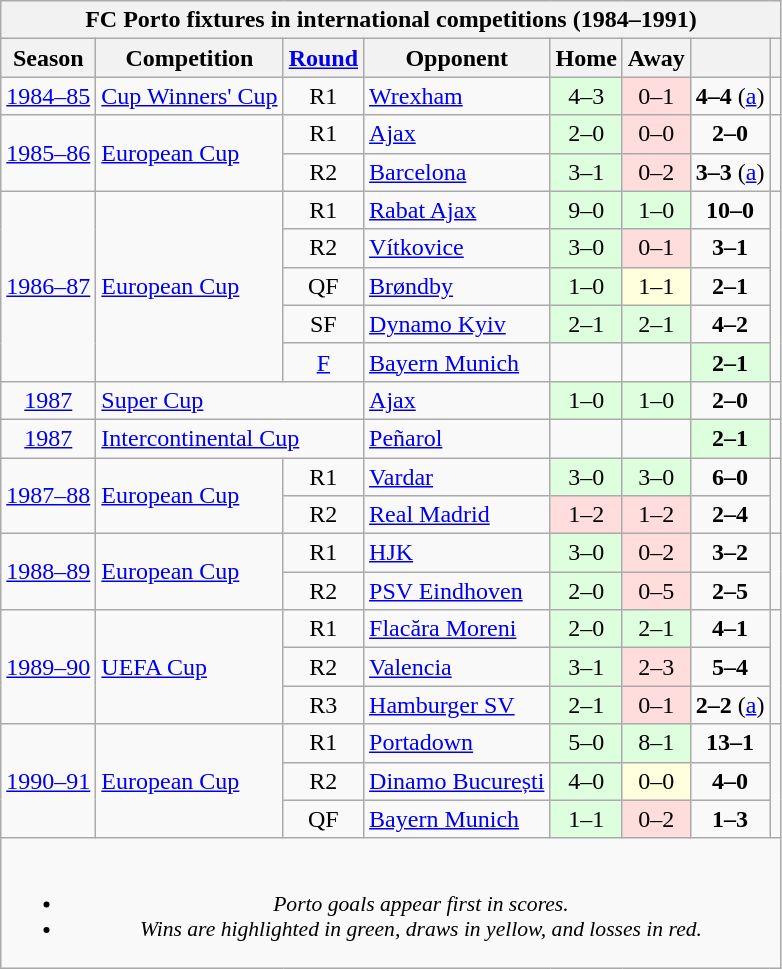<table class="wikitable collapsible collapsed" style="text-align: center;">
<tr>
<th colspan=8>FC Porto fixtures in international competitions (1984–1991)</th>
</tr>
<tr>
<th scope=col>Season</th>
<th scope=col>Competition</th>
<th scope=col><a href='#'>Round</a></th>
<th scope=col>Opponent</th>
<th scope=col>Home</th>
<th scope=col>Away</th>
<th scope=col></th>
<th scope=col></th>
</tr>
<tr>
<td><a href='#'>1984–85</a></td>
<td align=left><a href='#'>Cup Winners' Cup</a></td>
<td>R1</td>
<td align=left> <a href='#'>Wrexham</a></td>
<td style="background:#dfd;">4–3</td>
<td style="background:#fdd;">0–1</td>
<td><strong>4–4</strong> (<a href='#'>a</a>)</td>
<td></td>
</tr>
<tr>
<td rowspan=2><a href='#'>1985–86</a></td>
<td rowspan="2" style="text-align:left;"><a href='#'>European Cup</a></td>
<td>R1</td>
<td align=left> <a href='#'>Ajax</a></td>
<td style="background:#dfd;">2–0</td>
<td style="background:#fdd;">0–0</td>
<td><strong>2–0</strong></td>
<td rowspan=2></td>
</tr>
<tr>
<td>R2</td>
<td align=left> <a href='#'>Barcelona</a></td>
<td style="background:#dfd;">3–1</td>
<td style="background:#fdd;">0–2</td>
<td><strong>3–3</strong> (<a href='#'>a</a>)</td>
</tr>
<tr>
<td rowspan=5><a href='#'>1986–87</a></td>
<td rowspan="5" style="text-align:left;"><a href='#'>European Cup</a></td>
<td>R1</td>
<td align=left> <a href='#'>Rabat Ajax</a></td>
<td style="background:#dfd;">9–0</td>
<td style="background:#dfd;">1–0</td>
<td><strong>10–0</strong></td>
<td rowspan=5></td>
</tr>
<tr>
<td>R2</td>
<td align=left> <a href='#'>Vítkovice</a></td>
<td style="background:#dfd;">3–0</td>
<td style="background:#fdd;">0–1</td>
<td><strong>3–1</strong></td>
</tr>
<tr>
<td>QF</td>
<td align=left> <a href='#'>Brøndby</a></td>
<td style="background:#dfd;">1–0</td>
<td style="background:#ffd;">1–1</td>
<td><strong>2–1</strong></td>
</tr>
<tr>
<td>SF</td>
<td align=left> <a href='#'>Dynamo Kyiv</a></td>
<td style="background:#dfd;">2–1</td>
<td style="background:#dfd;">2–1</td>
<td><strong>4–2</strong></td>
</tr>
<tr>
<td><a href='#'>F</a></td>
<td align=left> <a href='#'>Bayern Munich</a></td>
<td></td>
<td></td>
<td style="background:#dfd;"><strong>2–1</strong></td>
</tr>
<tr>
<td><a href='#'>1987</a></td>
<td colspan="2" style="text-align:left;"><a href='#'>Super Cup</a></td>
<td align=left> <a href='#'>Ajax</a></td>
<td style="background:#dfd;">1–0</td>
<td style="background:#dfd;">1–0</td>
<td><strong>2–0</strong></td>
<td></td>
</tr>
<tr>
<td><a href='#'>1987</a></td>
<td colspan="2" style="text-align:left;"><a href='#'>Intercontinental Cup</a></td>
<td align=left> <a href='#'>Peñarol</a></td>
<td></td>
<td></td>
<td style="background:#dfd;"><strong>2–1</strong></td>
<td></td>
</tr>
<tr>
<td rowspan=2><a href='#'>1987–88</a></td>
<td rowspan="2" style="text-align:left;"><a href='#'>European Cup</a></td>
<td>R1</td>
<td align=left> <a href='#'>Vardar</a></td>
<td style="background:#dfd;">3–0</td>
<td style="background:#dfd;">3–0</td>
<td><strong>6–0</strong></td>
<td rowspan=2></td>
</tr>
<tr>
<td>R2</td>
<td align=left> <a href='#'>Real Madrid</a></td>
<td style="background:#fdd;">1–2</td>
<td style="background:#fdd;">1–2</td>
<td><strong>2–4</strong></td>
</tr>
<tr>
<td rowspan=2><a href='#'>1988–89</a></td>
<td rowspan="2" style="text-align:left;"><a href='#'>European Cup</a></td>
<td>R1</td>
<td align=left> <a href='#'>HJK</a></td>
<td style="background:#dfd;">3–0</td>
<td style="background:#fdd;">0–2</td>
<td><strong>3–2</strong></td>
<td rowspan=2></td>
</tr>
<tr>
<td>R2</td>
<td align=left> <a href='#'>PSV Eindhoven</a></td>
<td style="background:#dfd;">2–0</td>
<td style="background:#fdd;">0–5</td>
<td><strong>2–5</strong></td>
</tr>
<tr>
<td rowspan=3><a href='#'>1989–90</a></td>
<td rowspan="3" style="text-align:left;"><a href='#'>UEFA Cup</a></td>
<td>R1</td>
<td align=left> <a href='#'>Flacăra Moreni</a></td>
<td style="background:#dfd;">2–0</td>
<td style="background:#dfd;">2–1</td>
<td><strong>4–1</strong></td>
<td rowspan=3></td>
</tr>
<tr>
<td>R2</td>
<td align=left> <a href='#'>Valencia</a></td>
<td style="background:#dfd;">3–1</td>
<td style="background:#fdd;">2–3</td>
<td><strong>5–4</strong></td>
</tr>
<tr>
<td>R3</td>
<td align=left> <a href='#'>Hamburger SV</a></td>
<td style="background:#dfd;">2–1</td>
<td style="background:#fdd;">0–1</td>
<td><strong>2–2</strong> (<a href='#'>a</a>)</td>
</tr>
<tr>
<td rowspan=3><a href='#'>1990–91</a></td>
<td rowspan="3" style="text-align:left;"><a href='#'>European Cup</a></td>
<td>R1</td>
<td align=left> <a href='#'>Portadown</a></td>
<td style="background:#dfd;">5–0</td>
<td style="background:#dfd;">8–1</td>
<td><strong>13–1</strong></td>
<td rowspan=3></td>
</tr>
<tr>
<td>R2</td>
<td align=left> <a href='#'>Dinamo București</a></td>
<td style="background:#dfd;">4–0</td>
<td style="background:#ffd;">0–0</td>
<td><strong>4–0</strong></td>
</tr>
<tr>
<td>QF</td>
<td align=left> <a href='#'>Bayern Munich</a></td>
<td style="background:#dfd;">1–1</td>
<td style="background:#fdd;">0–2</td>
<td><strong>1–3</strong></td>
</tr>
<tr>
<td colspan=8 style="font-style:italic; font-size:90%"><br><ul><li>Porto goals appear first in scores.</li><li>Wins are highlighted in green, draws in yellow, and losses in red.</li></ul></td>
</tr>
</table>
